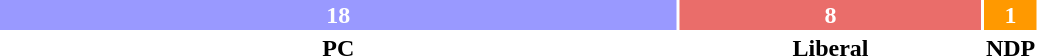<table style="width:55%; text-align:center;">
<tr style="color:white;">
<td style="background:#9999FF; width:66.66%;"><strong>18</strong></td>
<td style="background:#EA6D6A; width:29.63%;"><strong>8</strong></td>
<td style="background:#FF9900; width:3.70%;"><strong>1</strong></td>
</tr>
<tr>
<td><span><strong>PC</strong></span></td>
<td><span><strong>Liberal</strong></span></td>
<td><span><strong>NDP</strong></span></td>
</tr>
<tr>
</tr>
</table>
